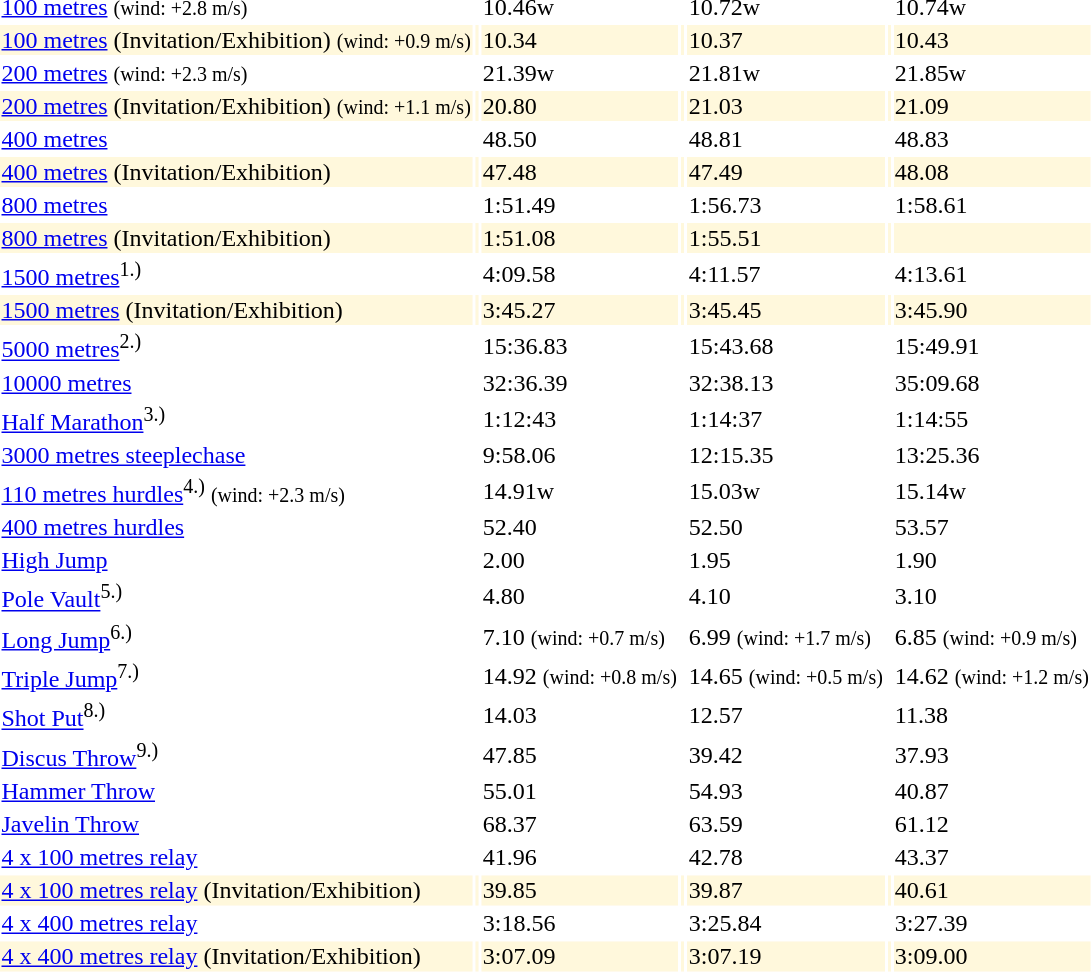<table>
<tr>
<td><a href='#'>100 metres</a> <small>(wind: +2.8 m/s)</small></td>
<td></td>
<td>10.46w</td>
<td></td>
<td>10.72w</td>
<td></td>
<td>10.74w</td>
</tr>
<tr style="background-color:CornSilk">
<td><a href='#'>100 metres</a> (Invitation/Exhibition) <small>(wind: +0.9 m/s)</small></td>
<td></td>
<td>10.34</td>
<td></td>
<td>10.37</td>
<td></td>
<td>10.43</td>
</tr>
<tr>
<td><a href='#'>200 metres</a> <small>(wind: +2.3 m/s)</small></td>
<td></td>
<td>21.39w</td>
<td></td>
<td>21.81w</td>
<td></td>
<td>21.85w</td>
</tr>
<tr style="background-color:CornSilk">
<td><a href='#'>200 metres</a> (Invitation/Exhibition) <small>(wind: +1.1 m/s)</small></td>
<td></td>
<td>20.80</td>
<td></td>
<td>21.03</td>
<td></td>
<td>21.09</td>
</tr>
<tr>
<td><a href='#'>400 metres</a></td>
<td></td>
<td>48.50</td>
<td></td>
<td>48.81</td>
<td></td>
<td>48.83</td>
</tr>
<tr style="background-color:CornSilk">
<td><a href='#'>400 metres</a> (Invitation/Exhibition)</td>
<td></td>
<td>47.48</td>
<td></td>
<td>47.49</td>
<td></td>
<td>48.08</td>
</tr>
<tr>
<td><a href='#'>800 metres</a></td>
<td></td>
<td>1:51.49</td>
<td></td>
<td>1:56.73</td>
<td></td>
<td>1:58.61</td>
</tr>
<tr style="background-color:CornSilk">
<td><a href='#'>800 metres</a> (Invitation/Exhibition)</td>
<td></td>
<td>1:51.08</td>
<td></td>
<td>1:55.51</td>
<td></td>
<td></td>
</tr>
<tr>
<td><a href='#'>1500 metres</a><sup>1.)</sup></td>
<td></td>
<td>4:09.58</td>
<td></td>
<td>4:11.57</td>
<td></td>
<td>4:13.61</td>
</tr>
<tr style="background-color:CornSilk">
<td><a href='#'>1500 metres</a> (Invitation/Exhibition)</td>
<td></td>
<td>3:45.27</td>
<td></td>
<td>3:45.45</td>
<td></td>
<td>3:45.90</td>
</tr>
<tr>
<td><a href='#'>5000 metres</a><sup>2.)</sup></td>
<td></td>
<td>15:36.83</td>
<td></td>
<td>15:43.68</td>
<td></td>
<td>15:49.91</td>
</tr>
<tr>
<td><a href='#'>10000 metres</a></td>
<td></td>
<td>32:36.39</td>
<td></td>
<td>32:38.13</td>
<td></td>
<td>35:09.68</td>
</tr>
<tr>
<td><a href='#'>Half Marathon</a><sup>3.)</sup></td>
<td></td>
<td>1:12:43</td>
<td></td>
<td>1:14:37</td>
<td></td>
<td>1:14:55</td>
</tr>
<tr>
<td><a href='#'>3000 metres steeplechase</a></td>
<td></td>
<td>9:58.06</td>
<td></td>
<td>12:15.35</td>
<td></td>
<td>13:25.36</td>
</tr>
<tr>
<td><a href='#'>110 metres hurdles</a><sup>4.)</sup> <small>(wind: +2.3 m/s)</small></td>
<td></td>
<td>14.91w</td>
<td></td>
<td>15.03w</td>
<td></td>
<td>15.14w</td>
</tr>
<tr>
<td><a href='#'>400 metres hurdles</a></td>
<td></td>
<td>52.40</td>
<td></td>
<td>52.50</td>
<td></td>
<td>53.57</td>
</tr>
<tr>
<td><a href='#'>High Jump</a></td>
<td></td>
<td>2.00</td>
<td></td>
<td>1.95</td>
<td></td>
<td>1.90</td>
</tr>
<tr>
<td><a href='#'>Pole Vault</a><sup>5.)</sup></td>
<td></td>
<td>4.80</td>
<td></td>
<td>4.10</td>
<td></td>
<td>3.10</td>
</tr>
<tr>
<td><a href='#'>Long Jump</a><sup>6.)</sup></td>
<td></td>
<td>7.10 <small>(wind: +0.7 m/s)</small></td>
<td></td>
<td>6.99 <small>(wind: +1.7 m/s)</small></td>
<td></td>
<td>6.85 <small>(wind: +0.9 m/s)</small></td>
</tr>
<tr>
<td><a href='#'>Triple Jump</a><sup>7.)</sup></td>
<td></td>
<td>14.92 <small>(wind: +0.8 m/s)</small></td>
<td></td>
<td>14.65 <small>(wind: +0.5 m/s)</small></td>
<td></td>
<td>14.62 <small>(wind: +1.2 m/s)</small></td>
</tr>
<tr>
<td><a href='#'>Shot Put</a><sup>8.)</sup></td>
<td></td>
<td>14.03</td>
<td></td>
<td>12.57</td>
<td></td>
<td>11.38</td>
</tr>
<tr>
<td><a href='#'>Discus Throw</a><sup>9.)</sup></td>
<td></td>
<td>47.85</td>
<td></td>
<td>39.42</td>
<td></td>
<td>37.93</td>
</tr>
<tr>
<td><a href='#'>Hammer Throw</a></td>
<td></td>
<td>55.01</td>
<td></td>
<td>54.93</td>
<td></td>
<td>40.87</td>
</tr>
<tr>
<td><a href='#'>Javelin Throw</a></td>
<td></td>
<td>68.37</td>
<td></td>
<td>63.59</td>
<td></td>
<td>61.12</td>
</tr>
<tr>
<td><a href='#'>4 x 100 metres relay</a></td>
<td></td>
<td>41.96</td>
<td></td>
<td>42.78</td>
<td></td>
<td>43.37</td>
</tr>
<tr style="background-color:CornSilk">
<td><a href='#'>4 x 100 metres relay</a> (Invitation/Exhibition)</td>
<td></td>
<td>39.85</td>
<td></td>
<td>39.87</td>
<td></td>
<td>40.61</td>
</tr>
<tr>
<td><a href='#'>4 x 400 metres relay</a></td>
<td></td>
<td>3:18.56</td>
<td></td>
<td>3:25.84</td>
<td></td>
<td>3:27.39</td>
</tr>
<tr style="background-color:CornSilk">
<td><a href='#'>4 x 400 metres relay</a> (Invitation/Exhibition)</td>
<td></td>
<td>3:07.09</td>
<td></td>
<td>3:07.19</td>
<td></td>
<td>3:09.00</td>
</tr>
</table>
